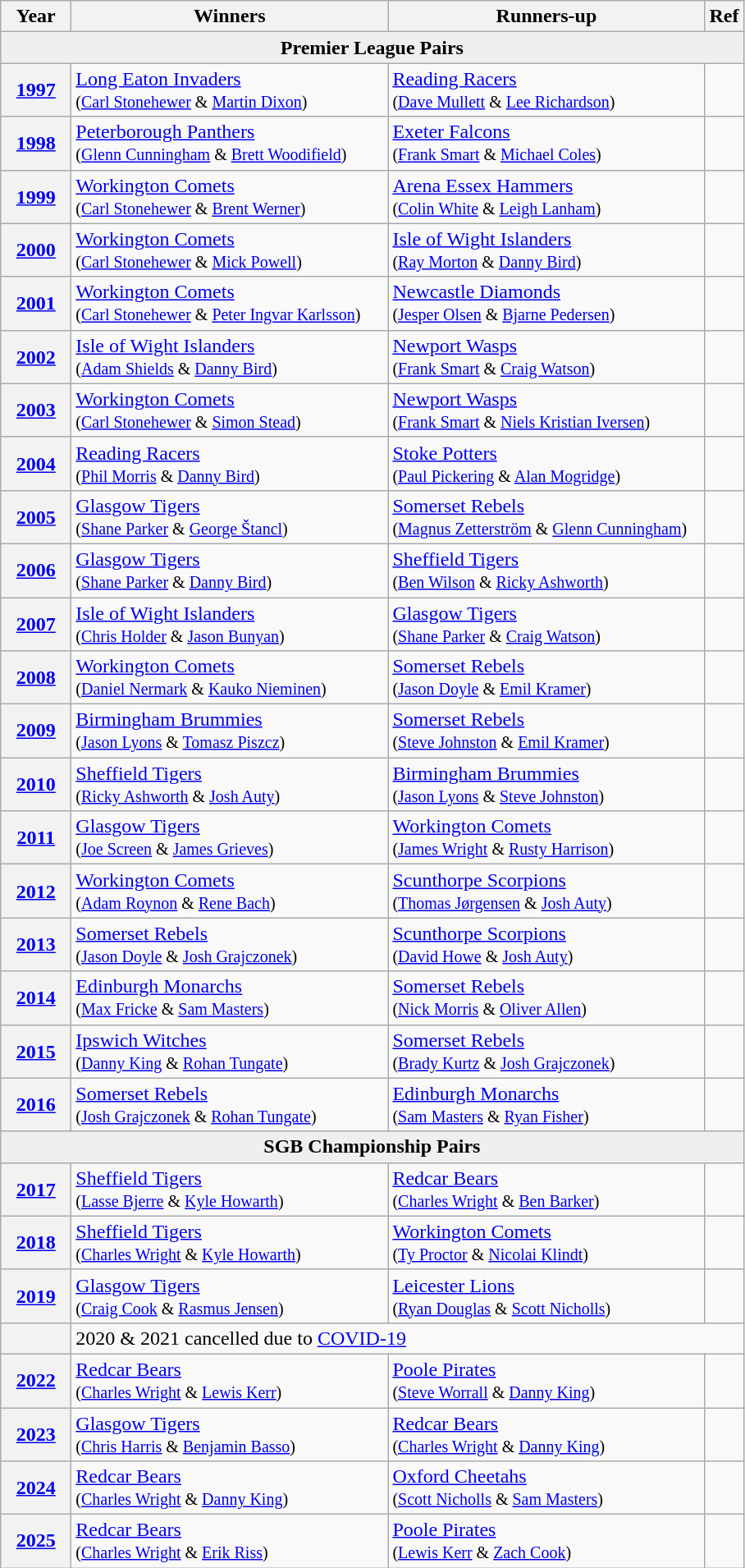<table class="wikitable">
<tr>
<th width=50px>Year</th>
<th width=250px>Winners</th>
<th width=250px>Runners-up</th>
<th width=20px>Ref</th>
</tr>
<tr>
<td bgcolor="#efefef"  colspan=5 align=center><strong>Premier League Pairs</strong></td>
</tr>
<tr>
<th><a href='#'>1997</a></th>
<td><a href='#'>Long Eaton Invaders</a><br><small>(<a href='#'>Carl Stonehewer</a> & <a href='#'>Martin Dixon</a>)</small></td>
<td><a href='#'>Reading Racers</a><br><small>(<a href='#'>Dave Mullett</a> & <a href='#'>Lee Richardson</a>)</small></td>
<td></td>
</tr>
<tr>
<th><a href='#'>1998</a></th>
<td><a href='#'>Peterborough Panthers</a><br><small>(<a href='#'>Glenn Cunningham</a> & <a href='#'>Brett Woodifield</a>)</small></td>
<td><a href='#'>Exeter Falcons</a><br><small>(<a href='#'>Frank Smart</a> & <a href='#'>Michael Coles</a>)</small></td>
<td></td>
</tr>
<tr>
<th><a href='#'>1999</a></th>
<td><a href='#'>Workington Comets</a><br><small>(<a href='#'>Carl Stonehewer</a> & <a href='#'>Brent Werner</a>)</small></td>
<td><a href='#'>Arena Essex Hammers</a><br><small>(<a href='#'>Colin White</a> & <a href='#'>Leigh Lanham</a>)</small></td>
<td></td>
</tr>
<tr>
<th><a href='#'>2000</a></th>
<td><a href='#'>Workington Comets</a><br><small>(<a href='#'>Carl Stonehewer</a> & <a href='#'>Mick Powell</a>)</small></td>
<td><a href='#'>Isle of Wight Islanders</a><br><small>(<a href='#'>Ray Morton</a> & <a href='#'>Danny Bird</a>)</small></td>
<td></td>
</tr>
<tr>
<th><a href='#'>2001</a></th>
<td><a href='#'>Workington Comets</a><br><small>(<a href='#'>Carl Stonehewer</a> & <a href='#'>Peter Ingvar Karlsson</a>)</small></td>
<td><a href='#'>Newcastle Diamonds</a><br><small>(<a href='#'>Jesper Olsen</a> & <a href='#'>Bjarne Pedersen</a>)</small></td>
<td></td>
</tr>
<tr>
<th><a href='#'>2002</a></th>
<td><a href='#'>Isle of Wight Islanders</a><br><small>(<a href='#'>Adam Shields</a> & <a href='#'>Danny Bird</a>)</small></td>
<td><a href='#'>Newport Wasps</a><br><small>(<a href='#'>Frank Smart</a> & <a href='#'>Craig Watson</a>)</small></td>
<td></td>
</tr>
<tr>
<th><a href='#'>2003</a></th>
<td><a href='#'>Workington Comets</a><br><small>(<a href='#'>Carl Stonehewer</a> & <a href='#'>Simon Stead</a>)</small></td>
<td><a href='#'>Newport Wasps</a><br><small>(<a href='#'>Frank Smart</a> & <a href='#'>Niels Kristian Iversen</a>)</small></td>
<td></td>
</tr>
<tr>
<th><a href='#'>2004</a></th>
<td><a href='#'>Reading Racers</a><br><small>(<a href='#'>Phil Morris</a> & <a href='#'>Danny Bird</a>)</small></td>
<td><a href='#'>Stoke Potters</a><br><small>(<a href='#'>Paul Pickering</a> & <a href='#'>Alan Mogridge</a>)</small></td>
<td></td>
</tr>
<tr>
<th><a href='#'>2005</a></th>
<td><a href='#'>Glasgow Tigers</a><br><small>(<a href='#'>Shane Parker</a> & <a href='#'>George Štancl</a>)</small></td>
<td><a href='#'>Somerset Rebels</a><br><small>(<a href='#'>Magnus Zetterström</a> & <a href='#'>Glenn Cunningham</a>)</small></td>
<td></td>
</tr>
<tr>
<th><a href='#'>2006</a></th>
<td><a href='#'>Glasgow Tigers</a><br><small>(<a href='#'>Shane Parker</a> & <a href='#'>Danny Bird</a>)</small></td>
<td><a href='#'>Sheffield Tigers</a><br><small>(<a href='#'>Ben Wilson</a> & <a href='#'>Ricky Ashworth</a>)</small></td>
<td></td>
</tr>
<tr>
<th><a href='#'>2007</a></th>
<td><a href='#'>Isle of Wight Islanders</a><br><small>(<a href='#'>Chris Holder</a> & <a href='#'>Jason Bunyan</a>)</small></td>
<td><a href='#'>Glasgow Tigers</a><br><small>(<a href='#'>Shane Parker</a> & <a href='#'>Craig Watson</a>)</small></td>
<td></td>
</tr>
<tr>
<th><a href='#'>2008</a></th>
<td><a href='#'>Workington Comets</a><br><small>(<a href='#'>Daniel Nermark</a> & <a href='#'>Kauko Nieminen</a>)</small></td>
<td><a href='#'>Somerset Rebels</a><br><small>(<a href='#'>Jason Doyle</a> & <a href='#'>Emil Kramer</a>)</small></td>
<td></td>
</tr>
<tr>
<th><a href='#'>2009</a></th>
<td><a href='#'>Birmingham Brummies</a><br><small>(<a href='#'>Jason Lyons</a> & <a href='#'>Tomasz Piszcz</a>)</small></td>
<td><a href='#'>Somerset Rebels</a><br><small>(<a href='#'>Steve Johnston</a> & <a href='#'>Emil Kramer</a>)</small></td>
<td></td>
</tr>
<tr>
<th><a href='#'>2010</a></th>
<td><a href='#'>Sheffield Tigers</a><br><small>(<a href='#'>Ricky Ashworth</a> & <a href='#'>Josh Auty</a>)</small></td>
<td><a href='#'>Birmingham Brummies</a><br><small>(<a href='#'>Jason Lyons</a> & <a href='#'>Steve Johnston</a>)</small></td>
<td></td>
</tr>
<tr>
<th><a href='#'>2011</a></th>
<td><a href='#'>Glasgow Tigers</a><br><small>(<a href='#'>Joe Screen</a> & <a href='#'>James Grieves</a>)</small></td>
<td><a href='#'>Workington Comets</a><br><small>(<a href='#'>James Wright</a> & <a href='#'>Rusty Harrison</a>)</small></td>
<td></td>
</tr>
<tr>
<th><a href='#'>2012</a></th>
<td><a href='#'>Workington Comets</a><br><small>(<a href='#'>Adam Roynon</a> & <a href='#'>Rene Bach</a>)</small></td>
<td><a href='#'>Scunthorpe Scorpions</a><br><small>(<a href='#'>Thomas Jørgensen</a> & <a href='#'>Josh Auty</a>)</small></td>
<td></td>
</tr>
<tr>
<th><a href='#'>2013</a></th>
<td><a href='#'>Somerset Rebels</a><br><small>(<a href='#'>Jason Doyle</a> & <a href='#'>Josh Grajczonek</a>)</small></td>
<td><a href='#'>Scunthorpe Scorpions</a><br><small>(<a href='#'>David Howe</a> & <a href='#'>Josh Auty</a>)</small></td>
<td></td>
</tr>
<tr>
<th><a href='#'>2014</a></th>
<td><a href='#'>Edinburgh Monarchs</a><br><small>(<a href='#'>Max Fricke</a> & <a href='#'>Sam Masters</a>)</small></td>
<td><a href='#'>Somerset Rebels</a><br><small>(<a href='#'>Nick Morris</a> & <a href='#'>Oliver Allen</a>)</small></td>
<td></td>
</tr>
<tr>
<th><a href='#'>2015</a></th>
<td><a href='#'>Ipswich Witches</a><br><small>(<a href='#'>Danny King</a> & <a href='#'>Rohan Tungate</a>)</small></td>
<td><a href='#'>Somerset Rebels</a><br><small>(<a href='#'>Brady Kurtz</a> & <a href='#'>Josh Grajczonek</a>)</small></td>
<td></td>
</tr>
<tr>
<th><a href='#'>2016</a></th>
<td><a href='#'>Somerset Rebels</a><br><small>(<a href='#'>Josh Grajczonek</a> & <a href='#'>Rohan Tungate</a>)</small></td>
<td><a href='#'>Edinburgh Monarchs</a><br><small>(<a href='#'>Sam Masters</a> & <a href='#'>Ryan Fisher</a>)</small></td>
<td></td>
</tr>
<tr>
<td bgcolor="#efefef"  colspan=4 align=center><strong>SGB Championship Pairs</strong></td>
</tr>
<tr>
<th><a href='#'>2017</a></th>
<td><a href='#'>Sheffield Tigers</a><br><small>(<a href='#'>Lasse Bjerre</a> & <a href='#'>Kyle Howarth</a>)</small></td>
<td><a href='#'>Redcar Bears</a><br><small>(<a href='#'>Charles Wright</a> & <a href='#'>Ben Barker</a>)</small></td>
<td></td>
</tr>
<tr>
<th><a href='#'>2018</a></th>
<td><a href='#'>Sheffield Tigers</a><br><small>(<a href='#'>Charles Wright</a> & <a href='#'>Kyle Howarth</a>)</small></td>
<td><a href='#'>Workington Comets</a><br><small>(<a href='#'>Ty Proctor</a> & <a href='#'>Nicolai Klindt</a>)</small></td>
<td></td>
</tr>
<tr>
<th><a href='#'>2019</a></th>
<td><a href='#'>Glasgow Tigers</a><br><small>(<a href='#'>Craig Cook</a> & <a href='#'>Rasmus Jensen</a>)</small></td>
<td><a href='#'>Leicester Lions</a><br><small>(<a href='#'>Ryan Douglas</a> & <a href='#'>Scott Nicholls</a>)</small></td>
<td></td>
</tr>
<tr>
<th></th>
<td colspan=3>2020 & 2021 cancelled due to <a href='#'>COVID-19</a></td>
</tr>
<tr>
<th><a href='#'>2022</a></th>
<td><a href='#'>Redcar Bears</a><br><small>(<a href='#'>Charles Wright</a> & <a href='#'>Lewis Kerr</a>)</small></td>
<td><a href='#'>Poole Pirates</a><br><small>(<a href='#'>Steve Worrall</a> & <a href='#'>Danny King</a>)</small></td>
<td></td>
</tr>
<tr>
<th><a href='#'>2023</a></th>
<td><a href='#'>Glasgow Tigers</a><br><small>(<a href='#'>Chris Harris</a> & <a href='#'>Benjamin Basso</a>)</small></td>
<td><a href='#'>Redcar Bears</a><br><small>(<a href='#'>Charles Wright</a> & <a href='#'>Danny King</a>)</small></td>
<td></td>
</tr>
<tr>
<th><a href='#'>2024</a></th>
<td><a href='#'>Redcar Bears</a><br><small>(<a href='#'>Charles Wright</a> & <a href='#'>Danny King</a>)</small></td>
<td><a href='#'>Oxford Cheetahs</a><br><small>(<a href='#'>Scott Nicholls</a> & <a href='#'>Sam Masters</a>)</small></td>
<td></td>
</tr>
<tr>
<th><a href='#'>2025</a></th>
<td><a href='#'>Redcar Bears</a><br><small>(<a href='#'>Charles Wright</a> & <a href='#'>Erik Riss</a>)</small></td>
<td><a href='#'>Poole Pirates</a><br><small>(<a href='#'>Lewis Kerr</a> & <a href='#'>Zach Cook</a>)</small></td>
<td></td>
</tr>
</table>
